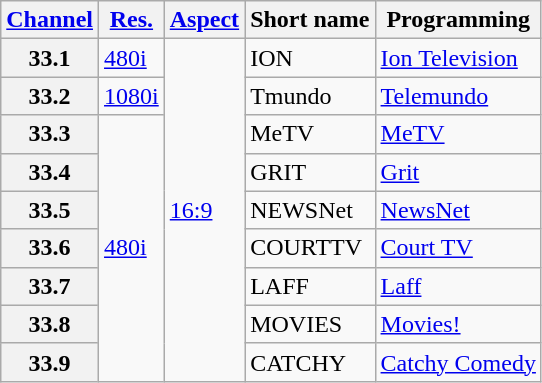<table class="wikitable">
<tr>
<th scope="col"><a href='#'>Channel</a></th>
<th scope="col"><a href='#'>Res.</a></th>
<th scope="col"><a href='#'>Aspect</a></th>
<th scope="col">Short name</th>
<th scope="col">Programming</th>
</tr>
<tr>
<th scope="row">33.1</th>
<td><a href='#'>480i</a></td>
<td rowspan=9><a href='#'>16:9</a></td>
<td>ION</td>
<td><a href='#'>Ion Television</a></td>
</tr>
<tr>
<th scope="row">33.2</th>
<td><a href='#'>1080i</a></td>
<td>Tmundo</td>
<td><a href='#'>Telemundo</a></td>
</tr>
<tr>
<th scope="row">33.3</th>
<td rowspan=7><a href='#'>480i</a></td>
<td>MeTV</td>
<td><a href='#'>MeTV</a></td>
</tr>
<tr>
<th scope="row">33.4</th>
<td>GRIT</td>
<td><a href='#'>Grit</a></td>
</tr>
<tr>
<th scope="row">33.5</th>
<td>NEWSNet</td>
<td><a href='#'>NewsNet</a></td>
</tr>
<tr>
<th scope="row">33.6</th>
<td>COURTTV</td>
<td><a href='#'>Court TV</a></td>
</tr>
<tr>
<th scope="row">33.7</th>
<td>LAFF</td>
<td><a href='#'>Laff</a></td>
</tr>
<tr>
<th scope="row">33.8</th>
<td>MOVIES</td>
<td><a href='#'>Movies!</a></td>
</tr>
<tr>
<th scope="row">33.9</th>
<td>CATCHY</td>
<td><a href='#'>Catchy Comedy</a></td>
</tr>
</table>
